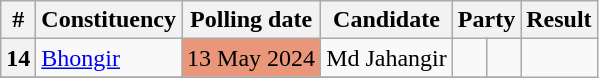<table class="wikitable sortable">
<tr>
<th>#</th>
<th>Constituency</th>
<th>Polling date</th>
<th>Candidate</th>
<th colspan="2">Party</th>
<th>Result</th>
</tr>
<tr>
<th>14</th>
<td><a href='#'>Bhongir</a></td>
<td bgcolor="#E9967A">13 May 2024</td>
<td>Md Jahangir</td>
<td></td>
<td></td>
</tr>
<tr>
</tr>
</table>
